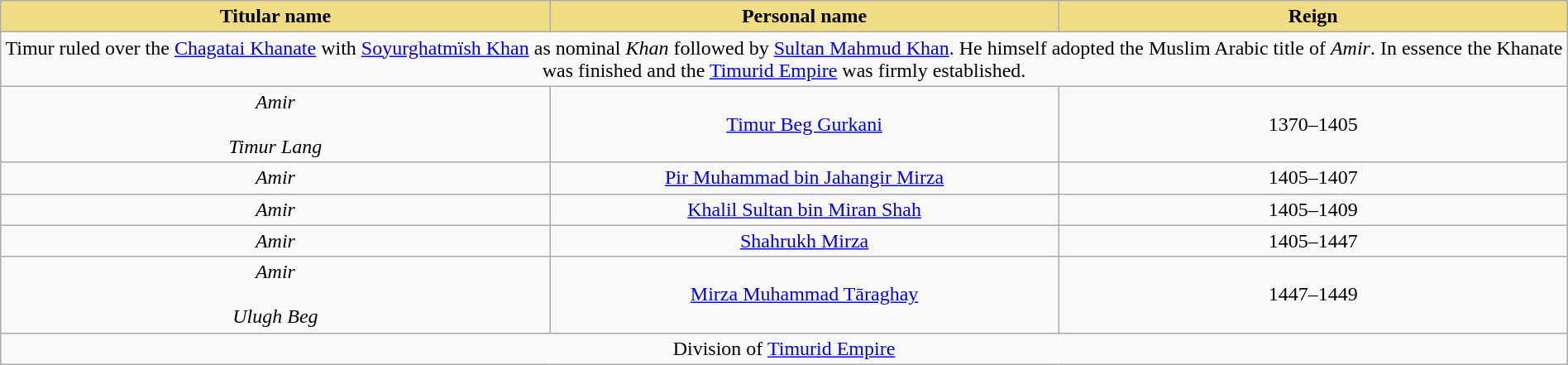<table style="width:100%;" class="wikitable">
<tr>
<th style="background:#f0dc82; width:27%;">Titular name</th>
<th style="background:#f0dc82; width:25%;">Personal name</th>
<th style="background:#f0dc82; width:25%;">Reign</th>
</tr>
<tr>
<td colspan="3" style="text-align:center;">Timur ruled over the <a href='#'>Chagatai Khanate</a> with <a href='#'>Soyurghatmïsh Khan</a> as nominal <em>Khan</em> followed by <a href='#'>Sultan Mahmud Khan</a>. He himself adopted the Muslim Arabic title of <em>Amir</em>. In essence the Khanate was finished and the <a href='#'>Timurid Empire</a> was firmly established.</td>
</tr>
<tr>
<td style="text-align:center;"><em>Amir</em> <br> <small></small> <br> <em>Timur Lang</em> <br> <small> </small></td>
<td style="text-align:center;"><a href='#'>Timur Beg Gurkani</a> <br> <small> </small></td>
<td style="text-align:center;">1370–1405</td>
</tr>
<tr>
<td style="text-align:center;"><em>Amir</em> <br> <small> </small></td>
<td style="text-align:center;"><a href='#'>Pir Muhammad bin Jahangir Mirza</a><br> <small> </small></td>
<td style="text-align:center;">1405–1407</td>
</tr>
<tr>
<td style="text-align:center;"><em>Amir</em> <br> <small> </small></td>
<td style="text-align:center;"><a href='#'>Khalil Sultan bin Miran Shah</a><br> <small> </small></td>
<td style="text-align:center;">1405–1409</td>
</tr>
<tr>
<td style="text-align:center;"><em>Amir</em> <br> <small> </small></td>
<td style="text-align:center;"><a href='#'>Shahrukh Mirza</a><br> <small> </small></td>
<td style="text-align:center;">1405–1447</td>
</tr>
<tr>
<td style="text-align:center;"><em>Amir</em> <br> <small> </small><br><em>Ulugh Beg</em> <br> <small> </small></td>
<td style="text-align:center;"><a href='#'>Mirza Muhammad Tāraghay</a><br> <small> </small></td>
<td style="text-align:center;">1447–1449</td>
</tr>
<tr>
<td colspan="3" style="text-align:center;">Division of <a href='#'>Timurid Empire</a></td>
</tr>
</table>
